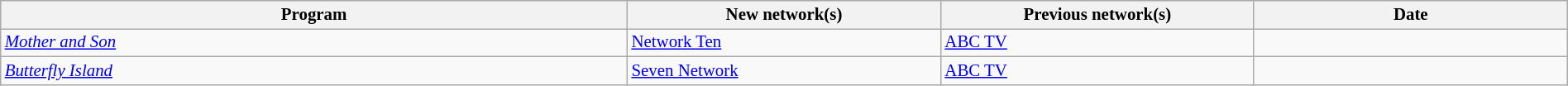<table class="wikitable sortable" width="100%" style="font-size:87%;">
<tr bgcolor="#efefef">
<th width=40%>Program</th>
<th width=20%>New network(s)</th>
<th width=20%>Previous network(s)</th>
<th width=20%>Date</th>
</tr>
<tr>
<td><em><a href='#'>Mother and Son</a></em></td>
<td><a href='#'>Network Ten</a></td>
<td><a href='#'>ABC TV</a></td>
<td></td>
</tr>
<tr>
<td><em><a href='#'>Butterfly Island</a></em></td>
<td><a href='#'>Seven Network</a></td>
<td><a href='#'>ABC TV</a></td>
<td></td>
</tr>
</table>
